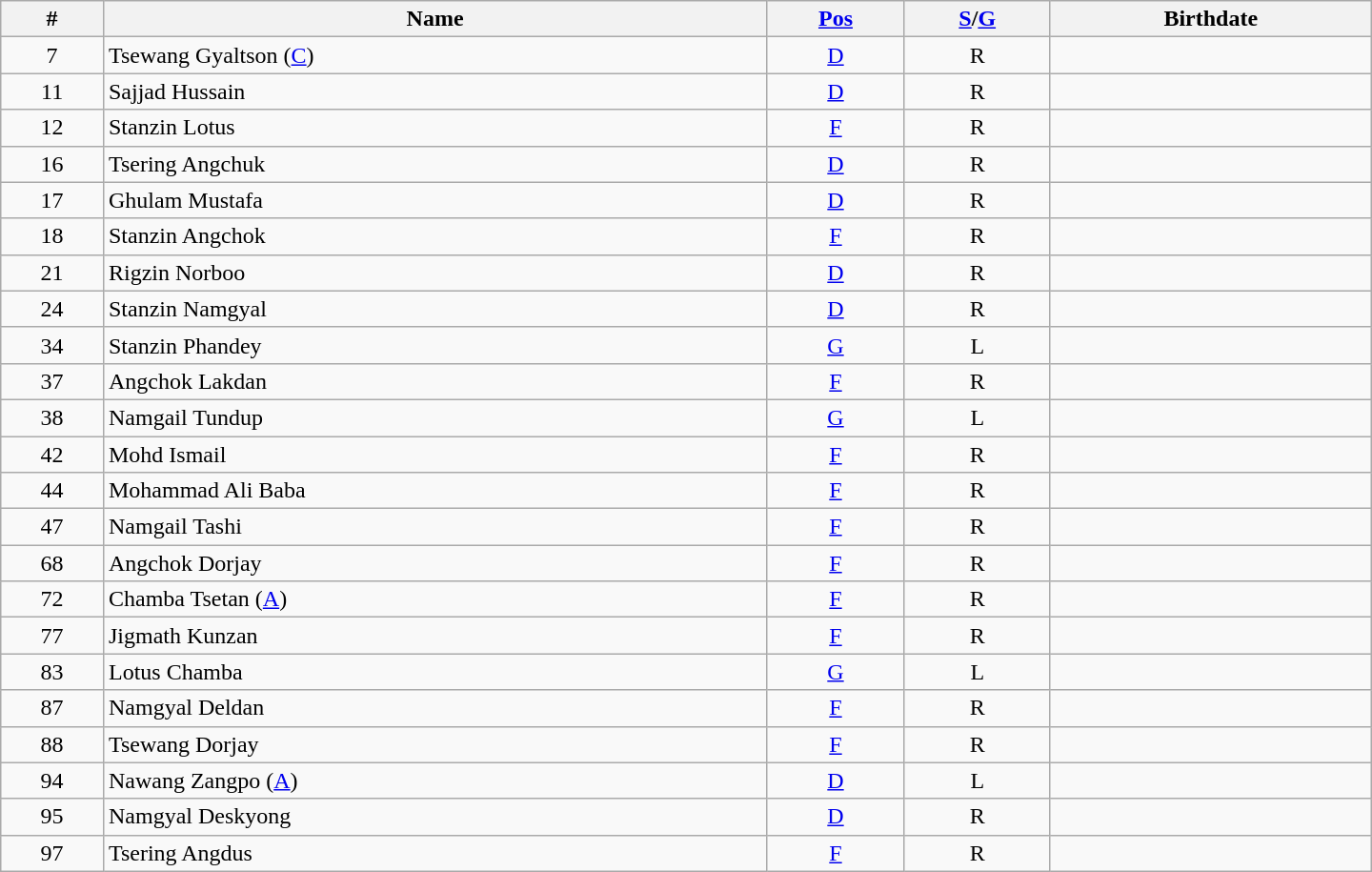<table class="wikitable sortable" style="width:60em; text-align: center">
<tr>
<th>#</th>
<th>Name</th>
<th><a href='#'>Pos</a></th>
<th><a href='#'>S</a>/<a href='#'>G</a></th>
<th>Birthdate</th>
</tr>
<tr>
<td>7</td>
<td align="left">Tsewang Gyaltson (<a href='#'>C</a>)</td>
<td><a href='#'>D</a></td>
<td>R</td>
<td></td>
</tr>
<tr>
<td>11</td>
<td align="left">Sajjad Hussain</td>
<td><a href='#'>D</a></td>
<td>R</td>
<td></td>
</tr>
<tr>
<td>12</td>
<td align="left">Stanzin Lotus</td>
<td><a href='#'>F</a></td>
<td>R</td>
<td></td>
</tr>
<tr>
<td>16</td>
<td align="left">Tsering Angchuk</td>
<td><a href='#'>D</a></td>
<td>R</td>
<td></td>
</tr>
<tr>
<td>17</td>
<td align="left">Ghulam Mustafa</td>
<td><a href='#'>D</a></td>
<td>R</td>
<td></td>
</tr>
<tr>
<td>18</td>
<td align="left">Stanzin Angchok</td>
<td><a href='#'>F</a></td>
<td>R</td>
<td></td>
</tr>
<tr>
<td>21</td>
<td align="left">Rigzin Norboo</td>
<td><a href='#'>D</a></td>
<td>R</td>
<td></td>
</tr>
<tr>
<td>24</td>
<td align="left">Stanzin Namgyal</td>
<td><a href='#'>D</a></td>
<td>R</td>
<td></td>
</tr>
<tr>
<td>34</td>
<td align="left">Stanzin Phandey</td>
<td><a href='#'>G</a></td>
<td>L</td>
<td></td>
</tr>
<tr>
<td>37</td>
<td align="left">Angchok Lakdan</td>
<td><a href='#'>F</a></td>
<td>R</td>
<td></td>
</tr>
<tr>
<td>38</td>
<td align="left">Namgail Tundup</td>
<td><a href='#'>G</a></td>
<td>L</td>
<td></td>
</tr>
<tr>
<td>42</td>
<td align="left">Mohd Ismail</td>
<td><a href='#'>F</a></td>
<td>R</td>
<td></td>
</tr>
<tr>
<td>44</td>
<td align="left">Mohammad Ali Baba</td>
<td><a href='#'>F</a></td>
<td>R</td>
<td></td>
</tr>
<tr>
<td>47</td>
<td align="left">Namgail Tashi</td>
<td><a href='#'>F</a></td>
<td>R</td>
<td></td>
</tr>
<tr>
<td>68</td>
<td align="left">Angchok Dorjay</td>
<td><a href='#'>F</a></td>
<td>R</td>
<td></td>
</tr>
<tr>
<td>72</td>
<td align="left">Chamba Tsetan (<a href='#'>A</a>)</td>
<td><a href='#'>F</a></td>
<td>R</td>
<td></td>
</tr>
<tr>
<td>77</td>
<td align="left">Jigmath Kunzan</td>
<td><a href='#'>F</a></td>
<td>R</td>
<td></td>
</tr>
<tr>
<td>83</td>
<td align="left">Lotus Chamba</td>
<td><a href='#'>G</a></td>
<td>L</td>
<td></td>
</tr>
<tr>
<td>87</td>
<td align="left">Namgyal Deldan</td>
<td><a href='#'>F</a></td>
<td>R</td>
<td></td>
</tr>
<tr>
<td>88</td>
<td align="left">Tsewang Dorjay</td>
<td><a href='#'>F</a></td>
<td>R</td>
<td></td>
</tr>
<tr>
<td>94</td>
<td align="left">Nawang Zangpo (<a href='#'>A</a>)</td>
<td><a href='#'>D</a></td>
<td>L</td>
<td></td>
</tr>
<tr>
<td>95</td>
<td align="left">Namgyal Deskyong</td>
<td><a href='#'>D</a></td>
<td>R</td>
<td></td>
</tr>
<tr>
<td>97</td>
<td align="left">Tsering Angdus</td>
<td><a href='#'>F</a></td>
<td>R</td>
<td></td>
</tr>
</table>
